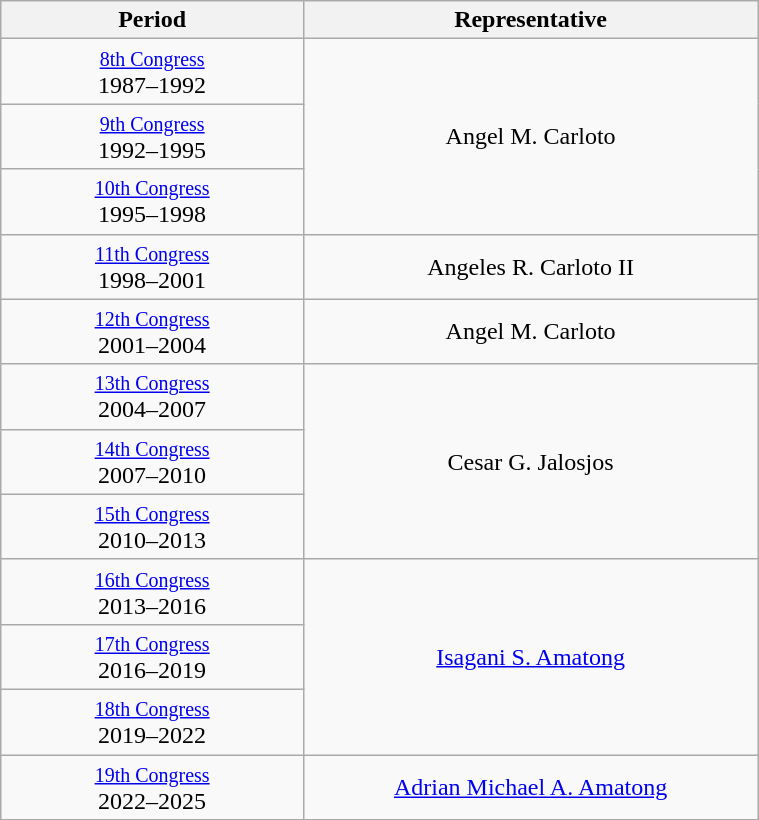<table class="wikitable" style="text-align:center; width:40%;">
<tr>
<th width="40%">Period</th>
<th>Representative</th>
</tr>
<tr>
<td><small><a href='#'>8th Congress</a></small><br>1987–1992</td>
<td rowspan="3">Angel M. Carloto</td>
</tr>
<tr>
<td><small><a href='#'>9th Congress</a></small><br>1992–1995</td>
</tr>
<tr>
<td><small><a href='#'>10th Congress</a></small><br>1995–1998</td>
</tr>
<tr>
<td><small><a href='#'>11th Congress</a></small><br>1998–2001</td>
<td>Angeles R. Carloto II</td>
</tr>
<tr>
<td><small><a href='#'>12th Congress</a></small><br>2001–2004</td>
<td>Angel M. Carloto</td>
</tr>
<tr>
<td><small><a href='#'>13th Congress</a></small><br>2004–2007</td>
<td rowspan="3">Cesar G. Jalosjos</td>
</tr>
<tr>
<td><small><a href='#'>14th Congress</a></small><br>2007–2010</td>
</tr>
<tr>
<td><small><a href='#'>15th Congress</a></small><br>2010–2013</td>
</tr>
<tr>
<td><small><a href='#'>16th Congress</a></small><br>2013–2016</td>
<td rowspan="3"><a href='#'>Isagani S. Amatong</a></td>
</tr>
<tr>
<td><small><a href='#'>17th Congress</a></small><br>2016–2019</td>
</tr>
<tr>
<td><small><a href='#'>18th Congress</a></small><br>2019–2022</td>
</tr>
<tr>
<td><small><a href='#'>19th Congress</a></small><br>2022–2025</td>
<td><a href='#'>Adrian Michael A. Amatong</a></td>
</tr>
</table>
